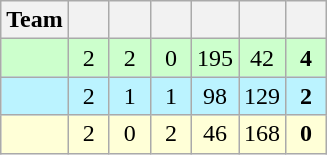<table class="wikitable" style="text-align:center;">
<tr>
<th>Team</th>
<th width=20></th>
<th width=20></th>
<th width=20></th>
<th width=20></th>
<th width=20></th>
<th width=20></th>
</tr>
<tr bgcolor="#ccffcc">
<td align=left></td>
<td>2</td>
<td>2</td>
<td>0</td>
<td>195</td>
<td>42</td>
<td><strong>4</strong></td>
</tr>
<tr bgcolor="#BBF3FF">
<td align=left></td>
<td>2</td>
<td>1</td>
<td>1</td>
<td>98</td>
<td>129</td>
<td><strong>2</strong></td>
</tr>
<tr bgcolor="#FFFFD7">
<td align=left></td>
<td>2</td>
<td>0</td>
<td>2</td>
<td>46</td>
<td>168</td>
<td><strong>0</strong></td>
</tr>
</table>
